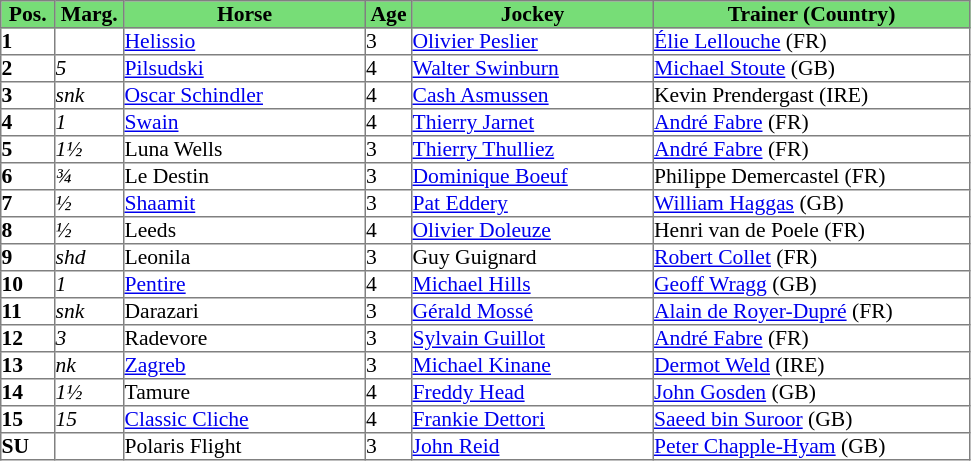<table class = "sortable" | border="1" cellpadding="0" style="border-collapse: collapse; font-size:90%">
<tr style="background:#7d7; text-align:center;">
<th style="width:35px;"><strong>Pos.</strong></th>
<th style="width:45px;"><strong>Marg.</strong></th>
<th style="width:160px;"><strong>Horse</strong></th>
<th style="width:30px;"><strong>Age</strong></th>
<th style="width:160px;"><strong>Jockey</strong></th>
<th style="width:210px;"><strong>Trainer (Country)</strong></th>
</tr>
<tr>
<td><strong>1</strong></td>
<td></td>
<td><a href='#'>Helissio</a></td>
<td>3</td>
<td><a href='#'>Olivier Peslier</a></td>
<td><a href='#'>Élie Lellouche</a> (FR)</td>
</tr>
<tr>
<td><strong>2</strong></td>
<td><em>5</em></td>
<td><a href='#'>Pilsudski</a></td>
<td>4</td>
<td><a href='#'>Walter Swinburn</a></td>
<td><a href='#'>Michael Stoute</a> (GB)</td>
</tr>
<tr>
<td><strong>3</strong></td>
<td><em>snk</em></td>
<td><a href='#'>Oscar Schindler</a></td>
<td>4</td>
<td><a href='#'>Cash Asmussen</a></td>
<td>Kevin Prendergast (IRE)</td>
</tr>
<tr>
<td><strong>4</strong></td>
<td><em>1</em></td>
<td><a href='#'>Swain</a></td>
<td>4</td>
<td><a href='#'>Thierry Jarnet</a></td>
<td><a href='#'>André Fabre</a> (FR)</td>
</tr>
<tr>
<td><strong>5</strong></td>
<td><em>1½</em></td>
<td>Luna Wells</td>
<td>3</td>
<td><a href='#'>Thierry Thulliez</a></td>
<td><a href='#'>André Fabre</a> (FR)</td>
</tr>
<tr>
<td><strong>6</strong></td>
<td><em>¾</em></td>
<td>Le Destin</td>
<td>3</td>
<td><a href='#'>Dominique Boeuf</a></td>
<td>Philippe Demercastel (FR)</td>
</tr>
<tr>
<td><strong>7</strong></td>
<td><em>½</em></td>
<td><a href='#'>Shaamit</a></td>
<td>3</td>
<td><a href='#'>Pat Eddery</a></td>
<td><a href='#'>William Haggas</a> (GB)</td>
</tr>
<tr>
<td><strong>8</strong></td>
<td><em>½</em></td>
<td>Leeds</td>
<td>4</td>
<td><a href='#'>Olivier Doleuze</a></td>
<td>Henri van de Poele (FR)</td>
</tr>
<tr>
<td><strong>9</strong></td>
<td><em>shd</em></td>
<td>Leonila</td>
<td>3</td>
<td>Guy Guignard</td>
<td><a href='#'>Robert Collet</a> (FR)</td>
</tr>
<tr>
<td><strong>10</strong></td>
<td><em>1</em></td>
<td><a href='#'>Pentire</a></td>
<td>4</td>
<td><a href='#'>Michael Hills</a></td>
<td><a href='#'>Geoff Wragg</a> (GB)</td>
</tr>
<tr>
<td><strong>11</strong></td>
<td><em>snk</em></td>
<td>Darazari</td>
<td>3</td>
<td><a href='#'>Gérald Mossé</a></td>
<td><a href='#'>Alain de Royer-Dupré</a> (FR)</td>
</tr>
<tr>
<td><strong>12</strong></td>
<td><em>3</em></td>
<td>Radevore</td>
<td>3</td>
<td><a href='#'>Sylvain Guillot</a></td>
<td><a href='#'>André Fabre</a> (FR)</td>
</tr>
<tr>
<td><strong>13</strong></td>
<td><em>nk</em></td>
<td><a href='#'>Zagreb</a></td>
<td>3</td>
<td><a href='#'>Michael Kinane</a></td>
<td><a href='#'>Dermot Weld</a> (IRE)</td>
</tr>
<tr>
<td><strong>14</strong></td>
<td><em>1½</em></td>
<td>Tamure</td>
<td>4</td>
<td><a href='#'>Freddy Head</a></td>
<td><a href='#'>John Gosden</a> (GB)</td>
</tr>
<tr>
<td><strong>15</strong></td>
<td><em>15</em></td>
<td><a href='#'>Classic Cliche</a></td>
<td>4</td>
<td><a href='#'>Frankie Dettori</a></td>
<td><a href='#'>Saeed bin Suroor</a> (GB)</td>
</tr>
<tr>
<td><strong>SU</strong></td>
<td></td>
<td>Polaris Flight</td>
<td>3</td>
<td><a href='#'>John Reid</a></td>
<td><a href='#'>Peter Chapple-Hyam</a> (GB)</td>
</tr>
</table>
